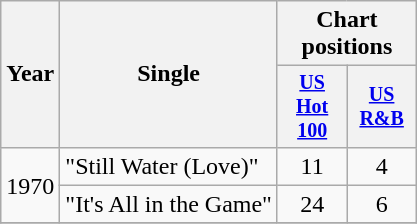<table class="wikitable" style="text-align:center;">
<tr>
<th rowspan="2">Year</th>
<th rowspan="2">Single</th>
<th colspan="3">Chart positions</th>
</tr>
<tr style="font-size:smaller;">
<th width="40"><a href='#'>US<br>Hot 100</a></th>
<th width="40"><a href='#'>US<br>R&B</a></th>
</tr>
<tr>
<td rowspan="2">1970</td>
<td align="left">"Still Water (Love)"</td>
<td>11</td>
<td>4</td>
</tr>
<tr>
<td align="left">"It's All in the Game"</td>
<td>24</td>
<td>6</td>
</tr>
<tr>
</tr>
</table>
